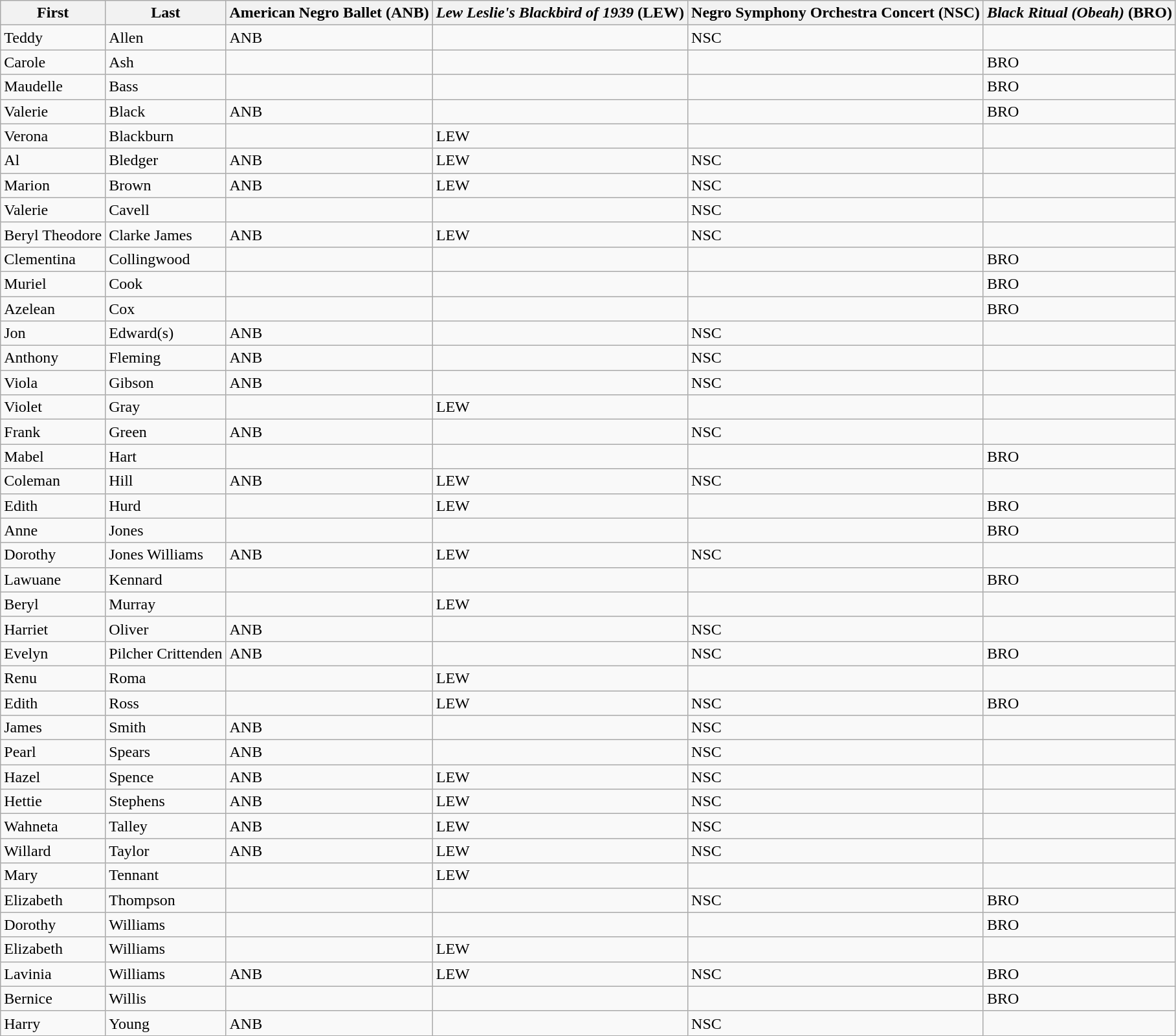<table class="wikitable sortable">
<tr>
<th>First</th>
<th>Last</th>
<th>American Negro Ballet (ANB)</th>
<th><em>Lew Leslie's Blackbird of 1939</em> (LEW)</th>
<th>Negro Symphony Orchestra Concert (NSC)</th>
<th><em>Black Ritual (Obeah)</em> (BRO)</th>
</tr>
<tr>
<td>Teddy</td>
<td>Allen</td>
<td>ANB</td>
<td></td>
<td>NSC</td>
<td></td>
</tr>
<tr>
<td>Carole</td>
<td>Ash</td>
<td></td>
<td></td>
<td></td>
<td>BRO</td>
</tr>
<tr>
<td>Maudelle</td>
<td>Bass</td>
<td></td>
<td></td>
<td></td>
<td>BRO</td>
</tr>
<tr>
<td>Valerie</td>
<td>Black</td>
<td>ANB</td>
<td></td>
<td></td>
<td>BRO</td>
</tr>
<tr>
<td>Verona</td>
<td>Blackburn</td>
<td></td>
<td>LEW</td>
<td></td>
<td></td>
</tr>
<tr>
<td>Al</td>
<td>Bledger</td>
<td>ANB</td>
<td>LEW</td>
<td>NSC</td>
<td></td>
</tr>
<tr>
<td>Marion</td>
<td>Brown</td>
<td>ANB</td>
<td>LEW</td>
<td>NSC</td>
<td></td>
</tr>
<tr>
<td>Valerie</td>
<td>Cavell</td>
<td></td>
<td></td>
<td>NSC</td>
<td></td>
</tr>
<tr>
<td>Beryl Theodore</td>
<td>Clarke James</td>
<td>ANB</td>
<td>LEW</td>
<td>NSC</td>
<td></td>
</tr>
<tr>
<td>Clementina</td>
<td>Collingwood</td>
<td></td>
<td></td>
<td></td>
<td>BRO</td>
</tr>
<tr>
<td>Muriel</td>
<td>Cook</td>
<td></td>
<td></td>
<td></td>
<td>BRO</td>
</tr>
<tr>
<td>Azelean</td>
<td>Cox</td>
<td></td>
<td></td>
<td></td>
<td>BRO</td>
</tr>
<tr>
<td>Jon</td>
<td>Edward(s)</td>
<td>ANB</td>
<td></td>
<td>NSC</td>
<td></td>
</tr>
<tr>
<td>Anthony</td>
<td>Fleming</td>
<td>ANB</td>
<td></td>
<td>NSC</td>
<td></td>
</tr>
<tr>
<td>Viola</td>
<td>Gibson</td>
<td>ANB</td>
<td></td>
<td>NSC</td>
<td></td>
</tr>
<tr>
<td>Violet</td>
<td>Gray</td>
<td></td>
<td>LEW</td>
<td></td>
<td></td>
</tr>
<tr>
<td>Frank</td>
<td>Green</td>
<td>ANB</td>
<td></td>
<td>NSC</td>
<td></td>
</tr>
<tr>
<td>Mabel</td>
<td>Hart</td>
<td></td>
<td></td>
<td></td>
<td>BRO</td>
</tr>
<tr>
<td>Coleman</td>
<td>Hill</td>
<td>ANB</td>
<td>LEW</td>
<td>NSC</td>
<td></td>
</tr>
<tr>
<td>Edith</td>
<td>Hurd</td>
<td></td>
<td>LEW</td>
<td></td>
<td>BRO</td>
</tr>
<tr>
<td>Anne</td>
<td>Jones</td>
<td></td>
<td></td>
<td></td>
<td>BRO</td>
</tr>
<tr>
<td>Dorothy</td>
<td>Jones Williams</td>
<td>ANB</td>
<td>LEW</td>
<td>NSC</td>
<td></td>
</tr>
<tr>
<td>Lawuane</td>
<td>Kennard</td>
<td></td>
<td></td>
<td></td>
<td>BRO</td>
</tr>
<tr>
<td>Beryl</td>
<td>Murray</td>
<td></td>
<td>LEW</td>
<td></td>
<td></td>
</tr>
<tr>
<td>Harriet</td>
<td>Oliver</td>
<td>ANB</td>
<td></td>
<td>NSC</td>
<td></td>
</tr>
<tr>
<td>Evelyn</td>
<td>Pilcher Crittenden</td>
<td>ANB</td>
<td></td>
<td>NSC</td>
<td>BRO</td>
</tr>
<tr>
<td>Renu</td>
<td>Roma</td>
<td></td>
<td>LEW</td>
<td></td>
<td></td>
</tr>
<tr>
<td>Edith</td>
<td>Ross</td>
<td></td>
<td>LEW</td>
<td>NSC</td>
<td>BRO</td>
</tr>
<tr>
<td>James</td>
<td>Smith</td>
<td>ANB</td>
<td></td>
<td>NSC</td>
<td></td>
</tr>
<tr>
<td>Pearl</td>
<td>Spears</td>
<td>ANB</td>
<td></td>
<td>NSC</td>
<td></td>
</tr>
<tr>
<td>Hazel</td>
<td>Spence</td>
<td>ANB</td>
<td>LEW</td>
<td>NSC</td>
<td></td>
</tr>
<tr>
<td>Hettie</td>
<td>Stephens</td>
<td>ANB</td>
<td>LEW</td>
<td>NSC</td>
<td></td>
</tr>
<tr>
<td>Wahneta</td>
<td>Talley</td>
<td>ANB</td>
<td>LEW</td>
<td>NSC</td>
<td></td>
</tr>
<tr>
<td>Willard</td>
<td>Taylor</td>
<td>ANB</td>
<td>LEW</td>
<td>NSC</td>
<td></td>
</tr>
<tr>
<td>Mary</td>
<td>Tennant</td>
<td></td>
<td>LEW</td>
<td></td>
<td></td>
</tr>
<tr>
<td>Elizabeth</td>
<td>Thompson</td>
<td></td>
<td></td>
<td>NSC</td>
<td>BRO</td>
</tr>
<tr>
<td>Dorothy</td>
<td>Williams</td>
<td></td>
<td></td>
<td></td>
<td>BRO</td>
</tr>
<tr>
<td>Elizabeth</td>
<td>Williams</td>
<td></td>
<td>LEW</td>
<td></td>
<td></td>
</tr>
<tr>
<td>Lavinia</td>
<td>Williams</td>
<td>ANB</td>
<td>LEW</td>
<td>NSC</td>
<td>BRO</td>
</tr>
<tr>
<td>Bernice</td>
<td>Willis</td>
<td></td>
<td></td>
<td></td>
<td>BRO</td>
</tr>
<tr>
<td>Harry</td>
<td>Young</td>
<td>ANB</td>
<td></td>
<td>NSC</td>
<td></td>
</tr>
</table>
